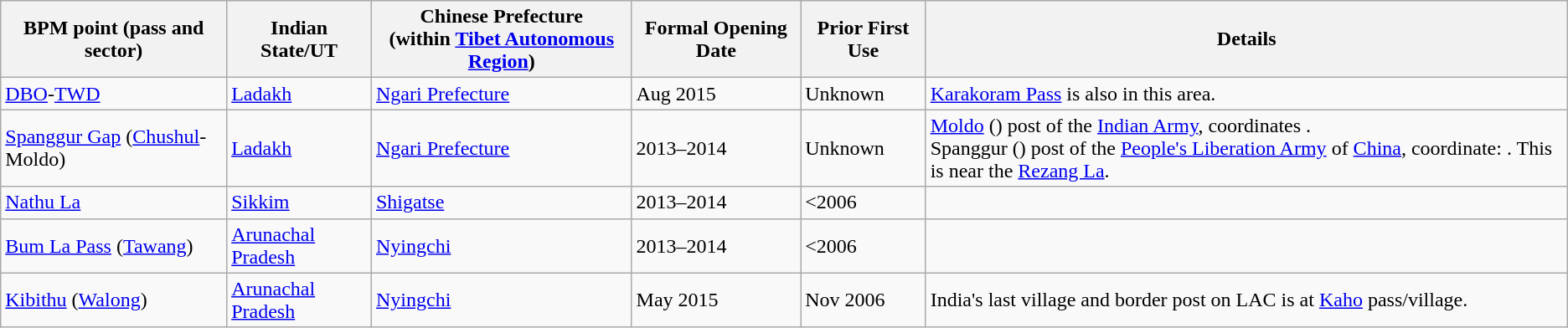<table class="wikitable">
<tr>
<th>BPM point (pass and sector)</th>
<th>Indian State/UT</th>
<th>Chinese Prefecture<br>(within <a href='#'>Tibet Autonomous Region</a>)</th>
<th>Formal Opening Date</th>
<th>Prior First Use</th>
<th>Details</th>
</tr>
<tr>
<td><a href='#'>DBO</a>-<a href='#'>TWD</a></td>
<td><a href='#'>Ladakh</a></td>
<td><a href='#'>Ngari Prefecture</a></td>
<td>Aug 2015</td>
<td>Unknown</td>
<td><a href='#'>Karakoram Pass</a> is also in this area.</td>
</tr>
<tr>
<td><a href='#'>Spanggur Gap</a> (<a href='#'>Chushul</a>-Moldo)</td>
<td><a href='#'>Ladakh</a></td>
<td><a href='#'>Ngari Prefecture</a></td>
<td>2013–2014</td>
<td>Unknown</td>
<td><a href='#'>Moldo</a> () post of the <a href='#'>Indian Army</a>, coordinates . <br>Spanggur () post of the <a href='#'>People's Liberation Army</a> of <a href='#'>China</a>, coordinate: . This is near the <a href='#'>Rezang La</a>.</td>
</tr>
<tr>
<td><a href='#'>Nathu La</a></td>
<td><a href='#'>Sikkim</a></td>
<td><a href='#'>Shigatse</a></td>
<td>2013–2014</td>
<td><2006</td>
<td></td>
</tr>
<tr>
<td><a href='#'>Bum La Pass</a> (<a href='#'>Tawang</a>)</td>
<td><a href='#'>Arunachal Pradesh</a></td>
<td><a href='#'>Nyingchi</a></td>
<td>2013–2014</td>
<td><2006</td>
<td></td>
</tr>
<tr>
<td><a href='#'>Kibithu</a> (<a href='#'>Walong</a>)</td>
<td><a href='#'>Arunachal Pradesh</a></td>
<td><a href='#'>Nyingchi</a></td>
<td>May 2015</td>
<td>Nov 2006</td>
<td>India's last village and border post on LAC is at <a href='#'>Kaho</a> pass/village.</td>
</tr>
</table>
